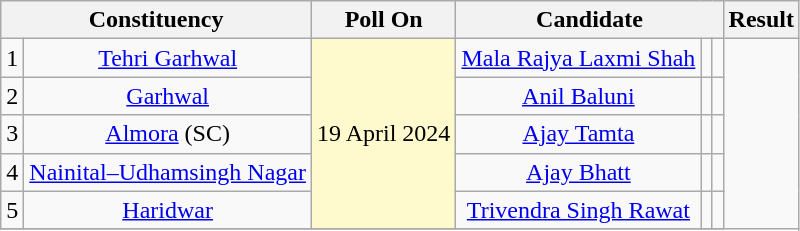<table class="wikitable sortable" style="text-align:center;">
<tr>
<th colspan="2">Constituency</th>
<th>Poll On</th>
<th colspan="3">Candidate</th>
<th>Result</th>
</tr>
<tr>
<td>1</td>
<td><a href='#'>Tehri Garhwal</a></td>
<td Rowspan=5 bgcolor=#FFFACD>19 April 2024</td>
<td><a href='#'>Mala Rajya Laxmi Shah</a></td>
<td></td>
<td></td>
</tr>
<tr>
<td>2</td>
<td><a href='#'>Garhwal</a></td>
<td><a href='#'>Anil Baluni</a></td>
<td></td>
<td></td>
</tr>
<tr>
<td>3</td>
<td><a href='#'>Almora</a> (SC)</td>
<td><a href='#'>Ajay Tamta</a></td>
<td></td>
<td></td>
</tr>
<tr>
<td>4</td>
<td><a href='#'>Nainital–Udhamsingh Nagar</a></td>
<td><a href='#'>Ajay Bhatt</a></td>
<td></td>
<td></td>
</tr>
<tr>
<td>5</td>
<td><a href='#'>Haridwar</a></td>
<td><a href='#'>Trivendra Singh Rawat</a></td>
<td></td>
<td></td>
</tr>
<tr>
</tr>
</table>
